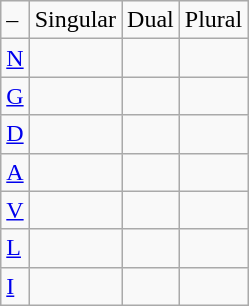<table class="wikitable">
<tr>
<td>–</td>
<td>Singular</td>
<td>Dual</td>
<td>Plural</td>
</tr>
<tr>
<td><a href='#'>N</a></td>
<td><br><em></em></td>
<td><br><em></em></td>
<td><br><em></em></td>
</tr>
<tr>
<td><a href='#'>G</a></td>
<td><br><em></em></td>
<td><br><em></em></td>
<td><br><em></em></td>
</tr>
<tr>
<td><a href='#'>D</a></td>
<td><br><em></em></td>
<td><br><em></em></td>
<td><br><em></em></td>
</tr>
<tr>
<td><a href='#'>A</a></td>
<td><br><em></em></td>
<td><br><em></em></td>
<td><br><em></em></td>
</tr>
<tr>
<td><a href='#'>V</a></td>
<td><br><em></em></td>
<td><br><em></em></td>
<td><br><em></em></td>
</tr>
<tr>
<td><a href='#'>L</a></td>
<td><br><em></em></td>
<td><br><em></em></td>
<td><br><em></em></td>
</tr>
<tr>
<td><a href='#'>I</a></td>
<td><br><em></em></td>
<td><br><em></em></td>
<td><br><em></em></td>
</tr>
</table>
